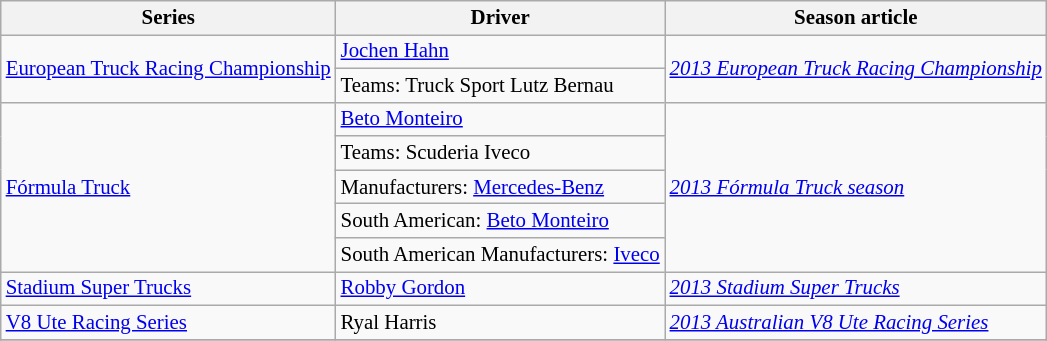<table class="wikitable" style="font-size: 87%;">
<tr>
<th>Series</th>
<th>Driver</th>
<th>Season article</th>
</tr>
<tr>
<td rowspan=2><a href='#'>European Truck Racing Championship</a></td>
<td> <a href='#'>Jochen Hahn</a></td>
<td rowspan=2><em><a href='#'>2013 European Truck Racing Championship</a></em></td>
</tr>
<tr>
<td>Teams:  Truck Sport Lutz Bernau</td>
</tr>
<tr>
<td rowspan=5><a href='#'>Fórmula Truck</a></td>
<td> <a href='#'>Beto Monteiro</a></td>
<td rowspan=5><em><a href='#'>2013 Fórmula Truck season</a></em></td>
</tr>
<tr>
<td>Teams:  Scuderia Iveco</td>
</tr>
<tr>
<td>Manufacturers:  <a href='#'>Mercedes-Benz</a></td>
</tr>
<tr>
<td>South American:  <a href='#'>Beto Monteiro</a></td>
</tr>
<tr>
<td>South American Manufacturers:  <a href='#'>Iveco</a></td>
</tr>
<tr>
<td><a href='#'>Stadium Super Trucks</a></td>
<td> <a href='#'>Robby Gordon</a></td>
<td><em><a href='#'>2013 Stadium Super Trucks</a></em></td>
</tr>
<tr>
<td><a href='#'>V8 Ute Racing Series</a></td>
<td> Ryal Harris</td>
<td><em><a href='#'>2013 Australian V8 Ute Racing Series</a></em></td>
</tr>
<tr>
</tr>
</table>
